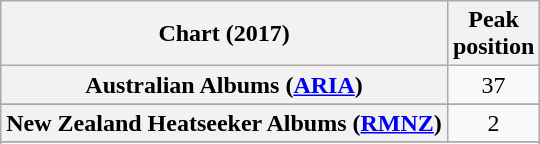<table class="wikitable sortable plainrowheaders" style="text-align:center">
<tr>
<th scope="col">Chart (2017)</th>
<th scope="col">Peak<br> position</th>
</tr>
<tr>
<th scope="row">Australian Albums (<a href='#'>ARIA</a>)</th>
<td>37</td>
</tr>
<tr>
</tr>
<tr>
</tr>
<tr>
<th scope="row">New Zealand Heatseeker Albums (<a href='#'>RMNZ</a>)</th>
<td>2</td>
</tr>
<tr>
</tr>
<tr>
</tr>
</table>
